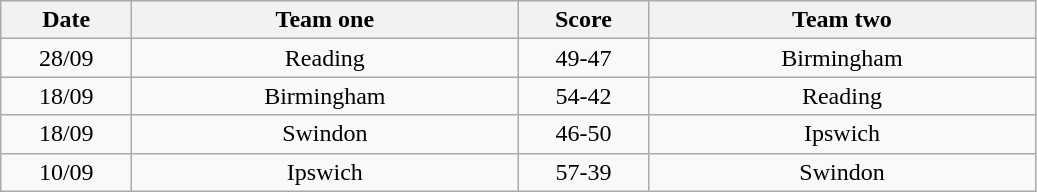<table class="wikitable" style="text-align: center">
<tr>
<th width=80>Date</th>
<th width=250>Team one</th>
<th width=80>Score</th>
<th width=250>Team two</th>
</tr>
<tr>
<td>28/09</td>
<td>Reading</td>
<td>49-47</td>
<td>Birmingham</td>
</tr>
<tr>
<td>18/09</td>
<td>Birmingham</td>
<td>54-42</td>
<td>Reading</td>
</tr>
<tr>
<td>18/09</td>
<td>Swindon</td>
<td>46-50</td>
<td>Ipswich</td>
</tr>
<tr>
<td>10/09</td>
<td>Ipswich</td>
<td>57-39</td>
<td>Swindon</td>
</tr>
</table>
